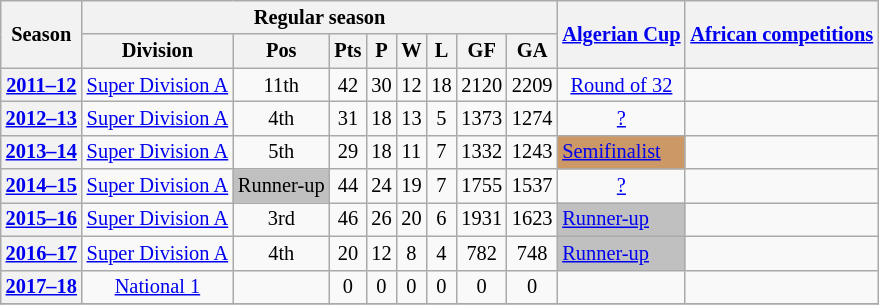<table class="wikitable" style="font-size:85%; text-align:center">
<tr>
<th rowspan=2>Season</th>
<th colspan=8>Regular season</th>
<th rowspan=2><a href='#'>Algerian Cup</a></th>
<th rowspan=2 colspan=3><a href='#'>African competitions</a></th>
</tr>
<tr>
<th>Division</th>
<th>Pos</th>
<th>Pts</th>
<th>P</th>
<th>W</th>
<th>L</th>
<th>GF</th>
<th>GA</th>
</tr>
<tr>
<th><a href='#'>2011–12</a></th>
<td><a href='#'>Super Division A</a></td>
<td>11th</td>
<td>42</td>
<td>30</td>
<td>12</td>
<td>18</td>
<td>2120</td>
<td>2209</td>
<td><a href='#'>Round of 32</a></td>
<td colspan=3></td>
</tr>
<tr>
<th><a href='#'>2012–13</a></th>
<td><a href='#'>Super Division A</a></td>
<td>4th</td>
<td>31</td>
<td>18</td>
<td>13</td>
<td>5</td>
<td>1373</td>
<td>1274</td>
<td><a href='#'>?</a></td>
<td colspan=3></td>
</tr>
<tr>
<th><a href='#'>2013–14</a></th>
<td><a href='#'>Super Division A</a></td>
<td>5th</td>
<td>29</td>
<td>18</td>
<td>11</td>
<td>7</td>
<td>1332</td>
<td>1243</td>
<td align=left bgcolor=#cc9966><a href='#'>Semifinalist</a></td>
<td colspan=3></td>
</tr>
<tr>
<th><a href='#'>2014–15</a></th>
<td><a href='#'>Super Division A</a></td>
<td align=left bgcolor=silver>Runner-up</td>
<td>44</td>
<td>24</td>
<td>19</td>
<td>7</td>
<td>1755</td>
<td>1537</td>
<td><a href='#'>?</a></td>
<td colspan=3></td>
</tr>
<tr>
<th><a href='#'>2015–16</a></th>
<td><a href='#'>Super Division A</a></td>
<td>3rd</td>
<td>46</td>
<td>26</td>
<td>20</td>
<td>6</td>
<td>1931</td>
<td>1623</td>
<td align=left bgcolor=silver><a href='#'>Runner-up</a></td>
<td colspan=3></td>
</tr>
<tr>
<th><a href='#'>2016–17</a></th>
<td><a href='#'>Super Division A</a></td>
<td>4th</td>
<td>20</td>
<td>12</td>
<td>8</td>
<td>4</td>
<td>782</td>
<td>748</td>
<td align=left bgcolor=silver><a href='#'>Runner-up</a></td>
<td colspan=3></td>
</tr>
<tr>
<th><a href='#'>2017–18</a></th>
<td><a href='#'>National 1</a></td>
<td></td>
<td>0</td>
<td>0</td>
<td>0</td>
<td>0</td>
<td>0</td>
<td>0</td>
<td></td>
<td colspan=3></td>
</tr>
<tr>
</tr>
</table>
